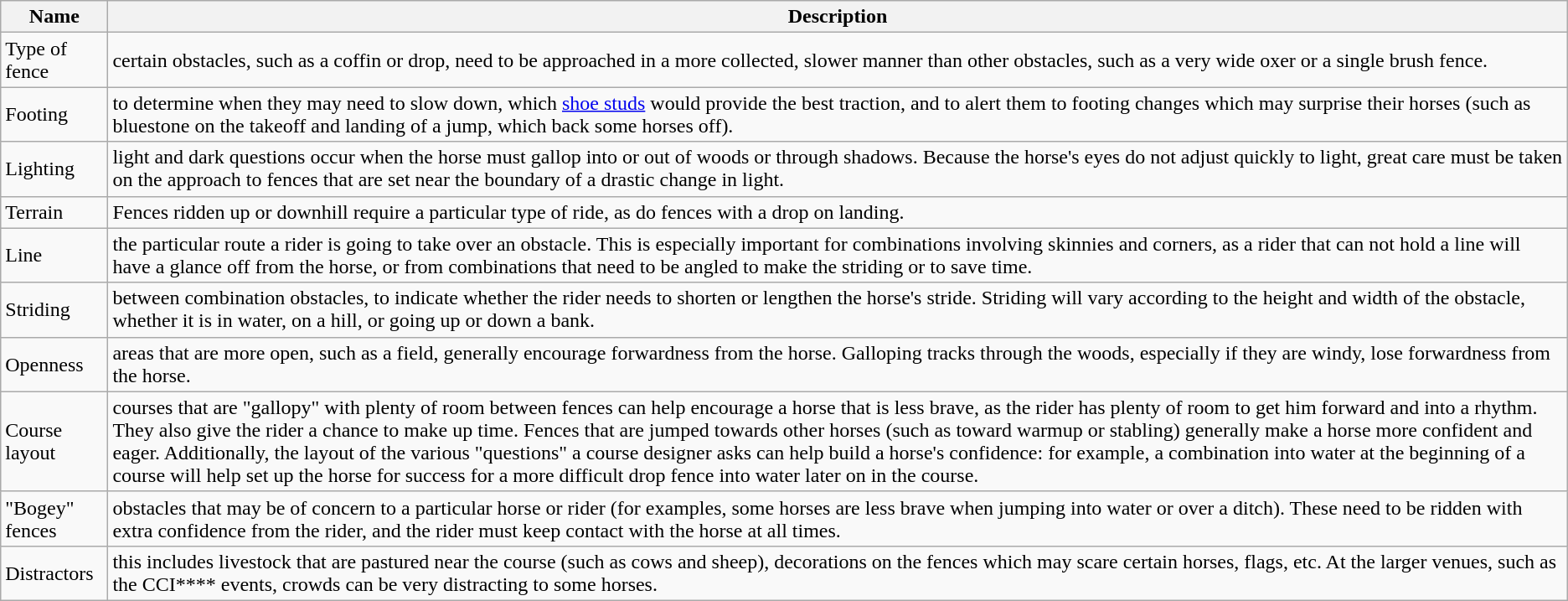<table class="wikitable" border="1">
<tr>
<th>Name</th>
<th>Description</th>
</tr>
<tr>
<td>Type of fence</td>
<td>certain obstacles, such as a coffin or drop, need to be approached in a more collected, slower manner than other obstacles, such as a very wide oxer or a single brush fence.</td>
</tr>
<tr>
<td>Footing</td>
<td>to determine when they may need to slow down, which <a href='#'>shoe studs</a> would provide the best traction, and to alert them to footing changes which may surprise their horses (such as bluestone on the takeoff and landing of a jump, which back some horses off).</td>
</tr>
<tr>
<td>Lighting</td>
<td>light and dark questions occur when the horse must gallop into or out of woods or through shadows. Because the horse's eyes do not adjust quickly to light, great care must be taken on the approach to fences that are set near the boundary of a drastic change in light.</td>
</tr>
<tr>
<td>Terrain</td>
<td>Fences ridden up or downhill require a particular type of ride, as do fences with a drop on landing.</td>
</tr>
<tr>
<td>Line</td>
<td>the particular route a rider is going to take over an obstacle. This is especially important for combinations involving skinnies and corners, as a rider that can not hold a line will have a glance off from the horse, or from combinations that need to be angled to make the striding or to save time.</td>
</tr>
<tr>
<td>Striding</td>
<td>between combination obstacles, to indicate whether the rider needs to shorten or lengthen the horse's stride. Striding will vary according to the height and width of the obstacle, whether it is in water, on a hill, or going up or down a bank.</td>
</tr>
<tr>
<td>Openness</td>
<td>areas that are more open, such as a field, generally encourage forwardness from the horse. Galloping tracks through the woods, especially if they are windy, lose forwardness from the horse.</td>
</tr>
<tr>
<td>Course layout</td>
<td>courses that are "gallopy" with plenty of room between fences can help encourage a horse that is less brave, as the rider has plenty of room to get him forward and into a rhythm. They also give the rider a chance to make up time. Fences that are jumped towards other horses (such as toward warmup or stabling) generally make a horse more confident and eager. Additionally, the layout of the various "questions" a course designer asks can help build a horse's confidence: for example, a combination into water at the beginning of a course will help set up the horse for success for a more difficult drop fence into water later on in the course.</td>
</tr>
<tr>
<td>"Bogey" fences</td>
<td>obstacles that may be of concern to a particular horse or rider (for examples, some horses are less brave when jumping into water or over a ditch). These need to be ridden with extra confidence from the rider, and the rider must keep contact with the horse at all times.</td>
</tr>
<tr>
<td>Distractors</td>
<td>this includes livestock that are pastured near the course (such as cows and sheep), decorations on the fences which may scare certain horses, flags, etc. At the larger venues, such as the CCI**** events, crowds can be very distracting to some horses.</td>
</tr>
</table>
